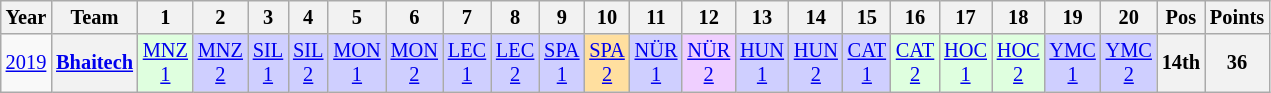<table class="wikitable" style="text-align:center; font-size:85%">
<tr>
<th>Year</th>
<th>Team</th>
<th>1</th>
<th>2</th>
<th>3</th>
<th>4</th>
<th>5</th>
<th>6</th>
<th>7</th>
<th>8</th>
<th>9</th>
<th>10</th>
<th>11</th>
<th>12</th>
<th>13</th>
<th>14</th>
<th>15</th>
<th>16</th>
<th>17</th>
<th>18</th>
<th>19</th>
<th>20</th>
<th>Pos</th>
<th>Points</th>
</tr>
<tr>
<td><a href='#'>2019</a></td>
<th><a href='#'>Bhaitech</a></th>
<td style="background:#DFFFDF;"><a href='#'>MNZ<br>1</a><br></td>
<td style="background:#CFCFFF;"><a href='#'>MNZ<br>2</a><br></td>
<td style="background:#CFCFFF;"><a href='#'>SIL<br>1</a><br></td>
<td style="background:#CFCFFF;"><a href='#'>SIL<br>2</a><br></td>
<td style="background:#CFCFFF;"><a href='#'>MON<br>1</a><br></td>
<td style="background:#CFCFFF;"><a href='#'>MON<br>2</a><br></td>
<td style="background:#CFCFFF;"><a href='#'>LEC<br>1</a><br></td>
<td style="background:#CFCFFF;"><a href='#'>LEC<br>2</a><br></td>
<td style="background:#CFCFFF;"><a href='#'>SPA<br>1</a><br></td>
<td style="background:#FFDF9F;"><a href='#'>SPA<br>2</a><br></td>
<td style="background:#CFCFFF;"><a href='#'>NÜR<br>1</a><br></td>
<td style="background:#EFCFFF;"><a href='#'>NÜR<br>2</a><br></td>
<td style="background:#CFCFFF;"><a href='#'>HUN<br>1</a><br></td>
<td style="background:#CFCFFF;"><a href='#'>HUN<br>2</a><br></td>
<td style="background:#CFCFFF;"><a href='#'>CAT<br>1</a><br></td>
<td style="background:#DFFFDF;"><a href='#'>CAT<br>2</a><br></td>
<td style="background:#DFFFDF;"><a href='#'>HOC<br>1</a><br></td>
<td style="background:#DFFFDF;"><a href='#'>HOC<br>2</a><br></td>
<td style="background:#CFCFFF;"><a href='#'>YMC<br>1</a><br></td>
<td style="background:#CFCFFF;"><a href='#'>YMC<br>2</a><br></td>
<th>14th</th>
<th>36</th>
</tr>
</table>
